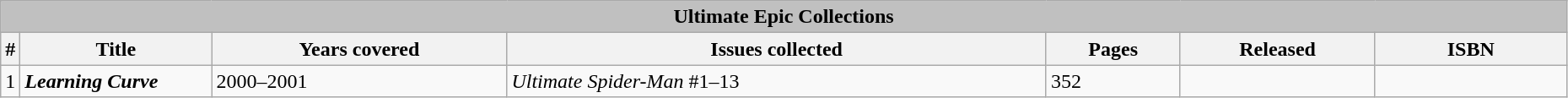<table class="wikitable sortable" width=98%>
<tr>
<th colspan="7" style="background-color: silver;">Ultimate Epic Collections</th>
</tr>
<tr>
<th style="width: 4px;">#</th>
<th style="width: 9em;">Title</th>
<th>Years covered</th>
<th>Issues collected</th>
<th>Pages</th>
<th>Released</th>
<th class="unsortable" style="width: 9em;">ISBN</th>
</tr>
<tr>
<td>1</td>
<td><strong><em>Learning Curve</em></strong></td>
<td>2000–2001</td>
<td><em>Ultimate Spider-Man</em> #1–13</td>
<td>352</td>
<td></td>
<td></td>
</tr>
</table>
